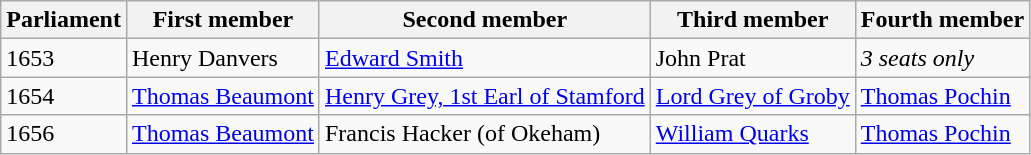<table class="wikitable">
<tr>
<th>Parliament</th>
<th>First member</th>
<th>Second member</th>
<th>Third member</th>
<th>Fourth member</th>
</tr>
<tr>
<td>1653</td>
<td>Henry Danvers </td>
<td><a href='#'>Edward Smith</a></td>
<td>John Prat  </td>
<td><em>3 seats only</em></td>
</tr>
<tr>
<td>1654</td>
<td><a href='#'>Thomas Beaumont</a></td>
<td><a href='#'>Henry Grey, 1st Earl of Stamford</a></td>
<td><a href='#'>Lord Grey of Groby</a></td>
<td><a href='#'>Thomas Pochin</a></td>
</tr>
<tr>
<td>1656</td>
<td><a href='#'>Thomas Beaumont</a></td>
<td>Francis Hacker (of Okeham)</td>
<td><a href='#'>William Quarks</a></td>
<td><a href='#'>Thomas Pochin</a></td>
</tr>
</table>
